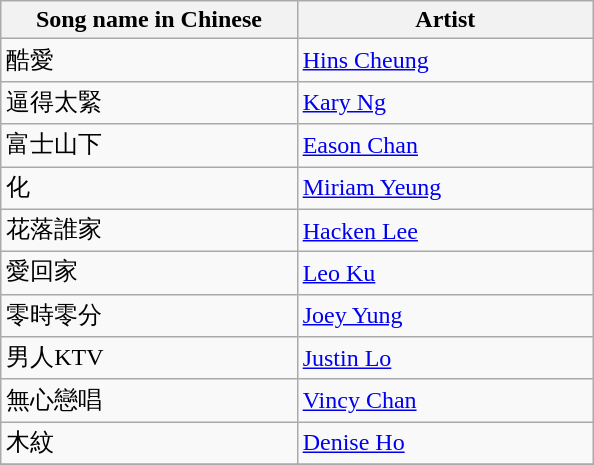<table class="wikitable">
<tr>
<th width=40%>Song name in Chinese</th>
<th width=40%>Artist</th>
</tr>
<tr>
<td>酷愛</td>
<td><a href='#'>Hins Cheung</a></td>
</tr>
<tr>
<td>逼得太緊</td>
<td><a href='#'>Kary Ng</a></td>
</tr>
<tr>
<td>富士山下</td>
<td><a href='#'>Eason Chan</a></td>
</tr>
<tr>
<td>化</td>
<td><a href='#'>Miriam Yeung</a></td>
</tr>
<tr>
<td>花落誰家</td>
<td><a href='#'>Hacken Lee</a></td>
</tr>
<tr>
<td>愛回家</td>
<td><a href='#'>Leo Ku</a></td>
</tr>
<tr>
<td>零時零分</td>
<td><a href='#'>Joey Yung</a></td>
</tr>
<tr>
<td>男人KTV</td>
<td><a href='#'>Justin Lo</a></td>
</tr>
<tr>
<td>無心戀唱</td>
<td><a href='#'>Vincy Chan</a></td>
</tr>
<tr>
<td>木紋</td>
<td><a href='#'>Denise Ho</a></td>
</tr>
<tr>
</tr>
</table>
